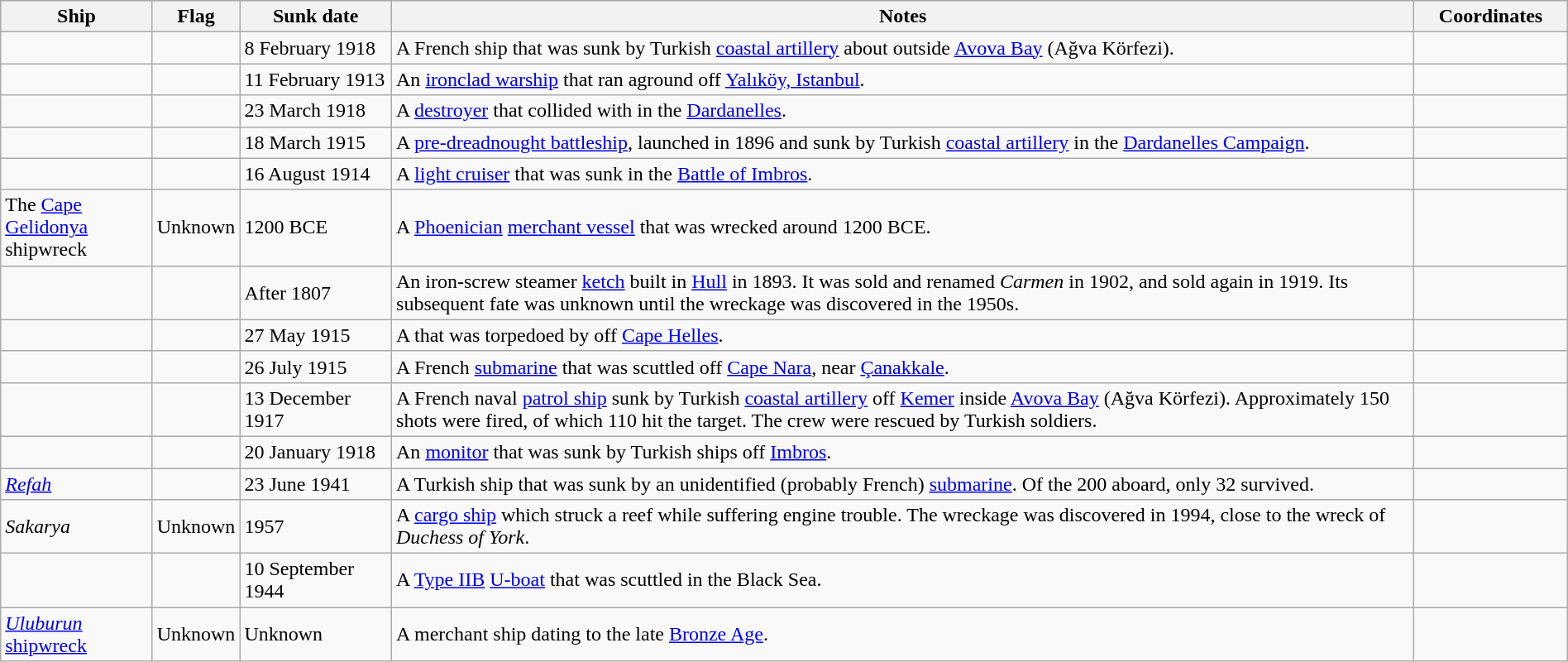<table class=wikitable | style = "width:100%">
<tr>
<th style="width:10%">Ship</th>
<th>Flag</th>
<th style="width:10%">Sunk date</th>
<th style="width:70%">Notes</th>
<th style="width:10%">Coordinates</th>
</tr>
<tr>
<td></td>
<td></td>
<td>8 February 1918</td>
<td>A French ship that was sunk by Turkish <a href='#'>coastal artillery</a> about  outside <a href='#'>Avova Bay</a> (Ağva Körfezi).</td>
<td></td>
</tr>
<tr>
<td></td>
<td></td>
<td>11 February 1913</td>
<td>An <a href='#'>ironclad warship</a> that ran aground off <a href='#'>Yalıköy, Istanbul</a>.</td>
<td></td>
</tr>
<tr>
<td></td>
<td></td>
<td>23 March 1918</td>
<td>A <a href='#'>destroyer</a> that collided with  in the <a href='#'>Dardanelles</a>.</td>
<td></td>
</tr>
<tr>
<td></td>
<td></td>
<td>18 March 1915</td>
<td>A <a href='#'>pre-dreadnought battleship</a>, launched in 1896 and sunk by Turkish <a href='#'>coastal artillery</a> in the <a href='#'>Dardanelles Campaign</a>.</td>
<td></td>
</tr>
<tr>
<td></td>
<td></td>
<td>16 August 1914</td>
<td>A  <a href='#'>light cruiser</a> that was sunk in the <a href='#'>Battle of Imbros</a>.</td>
<td></td>
</tr>
<tr>
<td>The <a href='#'>Cape Gelidonya</a> shipwreck</td>
<td>Unknown</td>
<td>1200 BCE</td>
<td>A <a href='#'>Phoenician</a> <a href='#'>merchant vessel</a> that was wrecked around 1200 BCE.</td>
<td></td>
</tr>
<tr>
<td></td>
<td></td>
<td>After 1807</td>
<td>An iron-screw steamer <a href='#'>ketch</a> built in <a href='#'>Hull</a> in 1893. It was sold and renamed <em>Carmen</em> in 1902, and sold again in 1919. Its subsequent fate was unknown until the wreckage was discovered in the 1950s.</td>
<td></td>
</tr>
<tr>
<td></td>
<td></td>
<td>27 May 1915</td>
<td>A  that was torpedoed by  off <a href='#'>Cape Helles</a>.</td>
<td></td>
</tr>
<tr>
<td></td>
<td></td>
<td>26 July 1915</td>
<td>A French <a href='#'>submarine</a> that was scuttled off <a href='#'>Cape Nara</a>, near <a href='#'>Çanakkale</a>.</td>
<td></td>
</tr>
<tr>
<td></td>
<td></td>
<td>13 December 1917</td>
<td>A French naval <a href='#'>patrol ship</a> sunk by Turkish <a href='#'>coastal artillery</a> off <a href='#'>Kemer</a> inside <a href='#'>Avova Bay</a> (Ağva Körfezi). Approximately 150 shots were fired, of which 110 hit the target. The crew were rescued by Turkish soldiers.</td>
<td></td>
</tr>
<tr>
<td></td>
<td></td>
<td>20 January 1918</td>
<td>An  <a href='#'>monitor</a> that was sunk by Turkish ships off <a href='#'>Imbros</a>.</td>
<td></td>
</tr>
<tr>
<td><a href='#'><em>Refah</em></a></td>
<td></td>
<td>23 June 1941</td>
<td>A Turkish ship that was sunk by an unidentified (probably French) <a href='#'>submarine</a>. Of the 200 aboard, only 32 survived.</td>
<td></td>
</tr>
<tr>
<td><em>Sakarya</em></td>
<td>Unknown</td>
<td>1957</td>
<td>A <a href='#'>cargo ship</a> which struck a reef while suffering engine trouble. The wreckage was discovered in 1994, close to the wreck of <em>Duchess of York</em>.</td>
<td></td>
</tr>
<tr>
<td></td>
<td></td>
<td>10 September 1944</td>
<td>A <a href='#'>Type IIB</a> <a href='#'>U-boat</a> that was scuttled in the Black Sea.</td>
<td></td>
</tr>
<tr>
<td><a href='#'><em>Uluburun</em> shipwreck</a></td>
<td>Unknown</td>
<td>Unknown</td>
<td>A merchant ship dating to the late <a href='#'>Bronze Age</a>.</td>
<td></td>
</tr>
</table>
